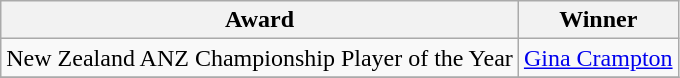<table class="wikitable collapsible">
<tr>
<th>Award</th>
<th>Winner</th>
</tr>
<tr>
<td>New Zealand ANZ Championship Player of the Year</td>
<td><a href='#'>Gina Crampton</a></td>
</tr>
<tr>
</tr>
</table>
